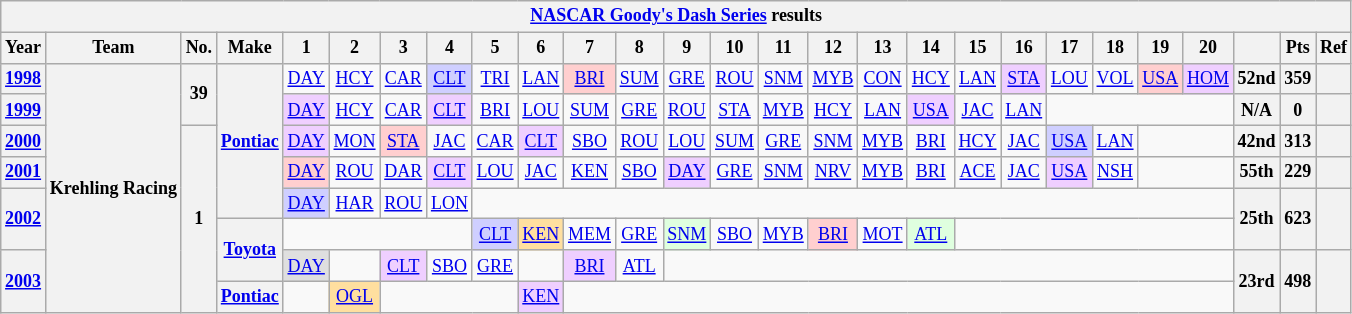<table class="wikitable" style="text-align:center; font-size:75%">
<tr>
<th colspan=32><a href='#'>NASCAR Goody's Dash Series</a> results</th>
</tr>
<tr>
<th>Year</th>
<th>Team</th>
<th>No.</th>
<th>Make</th>
<th>1</th>
<th>2</th>
<th>3</th>
<th>4</th>
<th>5</th>
<th>6</th>
<th>7</th>
<th>8</th>
<th>9</th>
<th>10</th>
<th>11</th>
<th>12</th>
<th>13</th>
<th>14</th>
<th>15</th>
<th>16</th>
<th>17</th>
<th>18</th>
<th>19</th>
<th>20</th>
<th></th>
<th>Pts</th>
<th>Ref</th>
</tr>
<tr>
<th><a href='#'>1998</a></th>
<th rowspan=8>Krehling Racing</th>
<th rowspan=2>39</th>
<th rowspan=5><a href='#'>Pontiac</a></th>
<td><a href='#'>DAY</a></td>
<td><a href='#'>HCY</a></td>
<td><a href='#'>CAR</a></td>
<td style="background:#CFCFFF;"><a href='#'>CLT</a><br></td>
<td><a href='#'>TRI</a></td>
<td><a href='#'>LAN</a></td>
<td style="background:#FFCFCF;"><a href='#'>BRI</a><br></td>
<td><a href='#'>SUM</a></td>
<td><a href='#'>GRE</a></td>
<td><a href='#'>ROU</a></td>
<td><a href='#'>SNM</a></td>
<td><a href='#'>MYB</a></td>
<td><a href='#'>CON</a></td>
<td><a href='#'>HCY</a></td>
<td><a href='#'>LAN</a></td>
<td style="background:#EFCFFF;"><a href='#'>STA</a><br></td>
<td><a href='#'>LOU</a></td>
<td><a href='#'>VOL</a></td>
<td style="background:#FFCFCF;"><a href='#'>USA</a><br></td>
<td style="background:#EFCFFF;"><a href='#'>HOM</a><br></td>
<th>52nd</th>
<th>359</th>
<th></th>
</tr>
<tr>
<th><a href='#'>1999</a></th>
<td style="background:#EFCFFF;"><a href='#'>DAY</a><br></td>
<td><a href='#'>HCY</a></td>
<td><a href='#'>CAR</a></td>
<td style="background:#EFCFFF;"><a href='#'>CLT</a><br></td>
<td><a href='#'>BRI</a></td>
<td><a href='#'>LOU</a></td>
<td><a href='#'>SUM</a></td>
<td><a href='#'>GRE</a></td>
<td><a href='#'>ROU</a></td>
<td><a href='#'>STA</a></td>
<td><a href='#'>MYB</a></td>
<td><a href='#'>HCY</a></td>
<td><a href='#'>LAN</a></td>
<td style="background:#EFCFFF;"><a href='#'>USA</a><br></td>
<td><a href='#'>JAC</a></td>
<td><a href='#'>LAN</a></td>
<td colspan=4></td>
<th>N/A</th>
<th>0</th>
<th></th>
</tr>
<tr>
<th><a href='#'>2000</a></th>
<th rowspan=6>1</th>
<td style="background:#EFCFFF;"><a href='#'>DAY</a><br></td>
<td><a href='#'>MON</a></td>
<td style="background:#FFCFCF;"><a href='#'>STA</a><br></td>
<td><a href='#'>JAC</a></td>
<td><a href='#'>CAR</a></td>
<td style="background:#EFCFFF;"><a href='#'>CLT</a><br></td>
<td><a href='#'>SBO</a></td>
<td><a href='#'>ROU</a></td>
<td><a href='#'>LOU</a></td>
<td><a href='#'>SUM</a></td>
<td><a href='#'>GRE</a></td>
<td><a href='#'>SNM</a></td>
<td><a href='#'>MYB</a></td>
<td><a href='#'>BRI</a></td>
<td><a href='#'>HCY</a></td>
<td><a href='#'>JAC</a></td>
<td style="background:#CFCFFF;"><a href='#'>USA</a><br></td>
<td><a href='#'>LAN</a></td>
<td colspan=2></td>
<th>42nd</th>
<th>313</th>
<th></th>
</tr>
<tr>
<th><a href='#'>2001</a></th>
<td style="background:#FFCFCF;"><a href='#'>DAY</a><br></td>
<td><a href='#'>ROU</a></td>
<td><a href='#'>DAR</a></td>
<td style="background:#EFCFFF;"><a href='#'>CLT</a><br></td>
<td><a href='#'>LOU</a></td>
<td><a href='#'>JAC</a></td>
<td><a href='#'>KEN</a></td>
<td><a href='#'>SBO</a></td>
<td style="background:#EFCFFF;"><a href='#'>DAY</a><br></td>
<td><a href='#'>GRE</a></td>
<td><a href='#'>SNM</a></td>
<td><a href='#'>NRV</a></td>
<td><a href='#'>MYB</a></td>
<td><a href='#'>BRI</a></td>
<td><a href='#'>ACE</a></td>
<td><a href='#'>JAC</a></td>
<td style="background:#EFCFFF;"><a href='#'>USA</a><br></td>
<td><a href='#'>NSH</a></td>
<td colspan=2></td>
<th>55th</th>
<th>229</th>
<th></th>
</tr>
<tr>
<th rowspan=2><a href='#'>2002</a></th>
<td style="background:#CFCFFF;"><a href='#'>DAY</a><br></td>
<td><a href='#'>HAR</a></td>
<td><a href='#'>ROU</a></td>
<td><a href='#'>LON</a></td>
<td colspan=16></td>
<th rowspan=2>25th</th>
<th rowspan=2>623</th>
<th rowspan=2></th>
</tr>
<tr>
<th rowspan=2><a href='#'>Toyota</a></th>
<td colspan=4></td>
<td style="background:#CFCFFF;"><a href='#'>CLT</a><br></td>
<td style="background:#FFDF9F;"><a href='#'>KEN</a><br></td>
<td><a href='#'>MEM</a></td>
<td><a href='#'>GRE</a></td>
<td style="background:#DFFFDF;"><a href='#'>SNM</a><br></td>
<td><a href='#'>SBO</a></td>
<td><a href='#'>MYB</a></td>
<td style="background:#FFCFCF;"><a href='#'>BRI</a><br></td>
<td><a href='#'>MOT</a></td>
<td style="background:#DFFFDF;"><a href='#'>ATL</a><br></td>
<td colspan=6></td>
</tr>
<tr>
<th rowspan=2><a href='#'>2003</a></th>
<td style="background:#DFDFDF;"><a href='#'>DAY</a><br></td>
<td></td>
<td style="background:#EFCFFF;"><a href='#'>CLT</a><br></td>
<td><a href='#'>SBO</a></td>
<td><a href='#'>GRE</a></td>
<td></td>
<td style="background:#EFCFFF;"><a href='#'>BRI</a><br></td>
<td><a href='#'>ATL</a></td>
<td colspan=12></td>
<th rowspan=2>23rd</th>
<th rowspan=2>498</th>
<th rowspan=2></th>
</tr>
<tr>
<th><a href='#'>Pontiac</a></th>
<td></td>
<td style="background:#FFDF9F;"><a href='#'>OGL</a><br></td>
<td colspan=3></td>
<td style="background:#EFCFFF;"><a href='#'>KEN</a><br></td>
<td colspan=14></td>
</tr>
</table>
